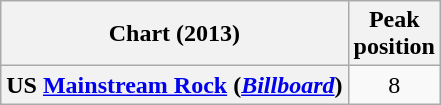<table class="wikitable plainrowheaders" style="text-align:center">
<tr>
<th>Chart (2013)</th>
<th>Peak<br>position</th>
</tr>
<tr>
<th scope="row">US <a href='#'>Mainstream Rock</a> (<em><a href='#'>Billboard</a></em>)</th>
<td>8</td>
</tr>
</table>
